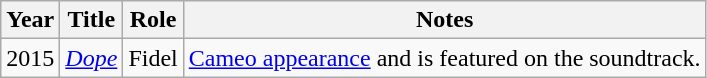<table class="wikitable sortable">
<tr>
<th>Year</th>
<th>Title</th>
<th>Role</th>
<th>Notes</th>
</tr>
<tr>
<td>2015</td>
<td><em><a href='#'>Dope</a></em></td>
<td>Fidel</td>
<td><a href='#'>Cameo appearance</a> and is featured on the soundtrack.</td>
</tr>
</table>
